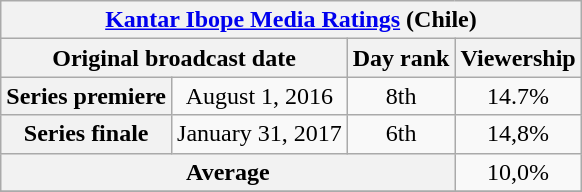<table class=wikitable style="text-align:center">
<tr>
<th colspan="4"><a href='#'>Kantar Ibope Media Ratings</a> (Chile)</th>
</tr>
<tr>
<th colspan="2">Original broadcast date</th>
<th>Day rank</th>
<th>Viewership</th>
</tr>
<tr>
<th>Series premiere</th>
<td>August 1, 2016</td>
<td>8th</td>
<td>14.7%</td>
</tr>
<tr>
<th>Series finale</th>
<td>January 31, 2017</td>
<td>6th</td>
<td>14,8%</td>
</tr>
<tr>
<th colspan=3>Average</th>
<td>10,0%</td>
</tr>
<tr>
</tr>
</table>
